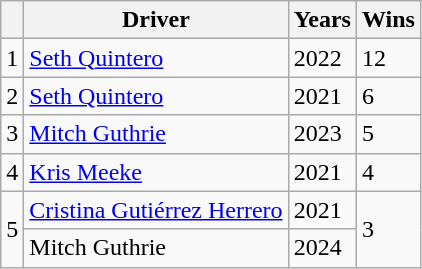<table class="wikitable">
<tr>
<th></th>
<th>Driver</th>
<th>Years</th>
<th>Wins</th>
</tr>
<tr>
<td>1</td>
<td> <a href='#'>Seth Quintero</a></td>
<td>2022</td>
<td>12</td>
</tr>
<tr>
<td>2</td>
<td> <a href='#'>Seth Quintero</a></td>
<td>2021</td>
<td>6</td>
</tr>
<tr>
<td>3</td>
<td> <a href='#'>Mitch Guthrie</a></td>
<td>2023</td>
<td>5</td>
</tr>
<tr>
<td>4</td>
<td> <a href='#'>Kris Meeke</a></td>
<td>2021</td>
<td>4</td>
</tr>
<tr>
<td rowspan=2>5</td>
<td> <a href='#'>Cristina Gutiérrez Herrero</a></td>
<td>2021</td>
<td rowspan=2>3</td>
</tr>
<tr>
<td> Mitch Guthrie</td>
<td>2024</td>
</tr>
</table>
